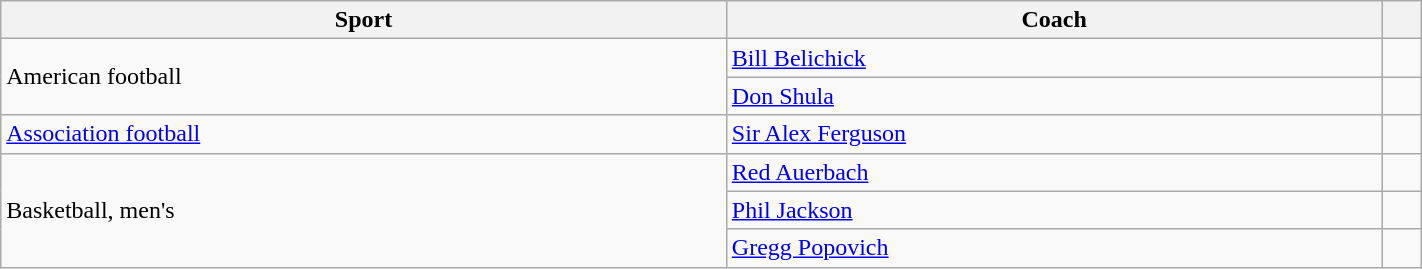<table class="wikitable mw-uncollapsed" style="width:75%;">
<tr>
<th>Sport</th>
<th>Coach</th>
<th></th>
</tr>
<tr>
<td rowspan="2">American football</td>
<td><a href='#'>Bill Belichick</a></td>
<td></td>
</tr>
<tr>
<td><a href='#'>Don Shula</a></td>
<td></td>
</tr>
<tr>
<td><a href='#'>Association football</a></td>
<td><a href='#'>Sir Alex Ferguson</a></td>
<td></td>
</tr>
<tr>
<td rowspan="3">Basketball, men's</td>
<td><a href='#'>Red Auerbach</a></td>
<td></td>
</tr>
<tr>
<td><a href='#'>Phil Jackson</a></td>
<td></td>
</tr>
<tr>
<td><a href='#'>Gregg Popovich</a></td>
<td></td>
</tr>
</table>
